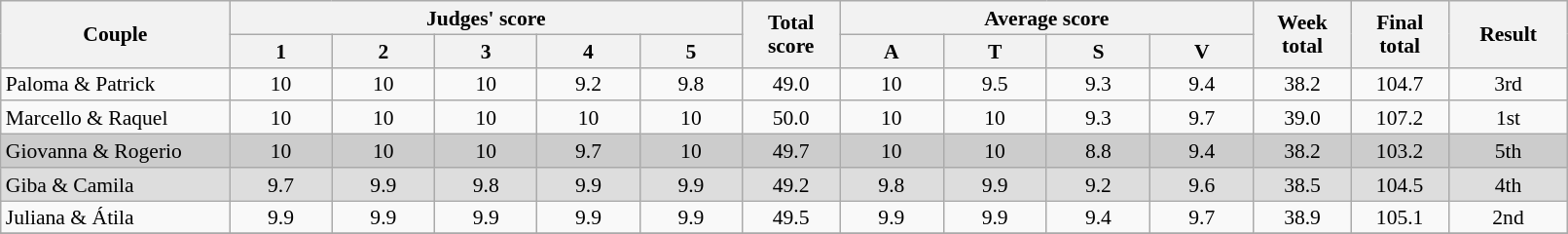<table class="wikitable" style="font-size:90%; line-height:16px; text-align:center" width="85%">
<tr>
<th rowspan=2 width=150>Couple</th>
<th colspan=5 width=185>Judges' score</th>
<th rowspan=2 width=060>Total score</th>
<th colspan=4 width=148>Average score</th>
<th rowspan=2 width=060>Week total</th>
<th rowspan=2 width=060>Final total</th>
<th rowspan=2 width=075>Result</th>
</tr>
<tr>
<th>1</th>
<th>2</th>
<th>3</th>
<th>4</th>
<th>5</th>
<th>A</th>
<th>T</th>
<th>S</th>
<th>V</th>
</tr>
<tr>
<td align="left">Paloma & Patrick</td>
<td>10</td>
<td>10</td>
<td>10</td>
<td>9.2</td>
<td>9.8</td>
<td>49.0</td>
<td>10</td>
<td>9.5</td>
<td>9.3</td>
<td>9.4</td>
<td>38.2</td>
<td>104.7</td>
<td>3rd</td>
</tr>
<tr>
<td align="left">Marcello & Raquel</td>
<td>10</td>
<td>10</td>
<td>10</td>
<td>10</td>
<td>10</td>
<td>50.0</td>
<td>10</td>
<td>10</td>
<td>9.3</td>
<td>9.7</td>
<td>39.0</td>
<td>107.2</td>
<td>1st</td>
</tr>
<tr bgcolor="CCCCCC">
<td align="left">Giovanna & Rogerio</td>
<td>10</td>
<td>10</td>
<td>10</td>
<td>9.7</td>
<td>10</td>
<td>49.7</td>
<td>10</td>
<td>10</td>
<td>8.8</td>
<td>9.4</td>
<td>38.2</td>
<td>103.2</td>
<td>5th</td>
</tr>
<tr bgcolor="DDDDDD">
<td align="left">Giba & Camila</td>
<td>9.7</td>
<td>9.9</td>
<td>9.8</td>
<td>9.9</td>
<td>9.9</td>
<td>49.2</td>
<td>9.8</td>
<td>9.9</td>
<td>9.2</td>
<td>9.6</td>
<td>38.5</td>
<td>104.5</td>
<td>4th</td>
</tr>
<tr>
<td align="left">Juliana & Átila</td>
<td>9.9</td>
<td>9.9</td>
<td>9.9</td>
<td>9.9</td>
<td>9.9</td>
<td>49.5</td>
<td>9.9</td>
<td>9.9</td>
<td>9.4</td>
<td>9.7</td>
<td>38.9</td>
<td>105.1</td>
<td>2nd</td>
</tr>
<tr>
</tr>
</table>
